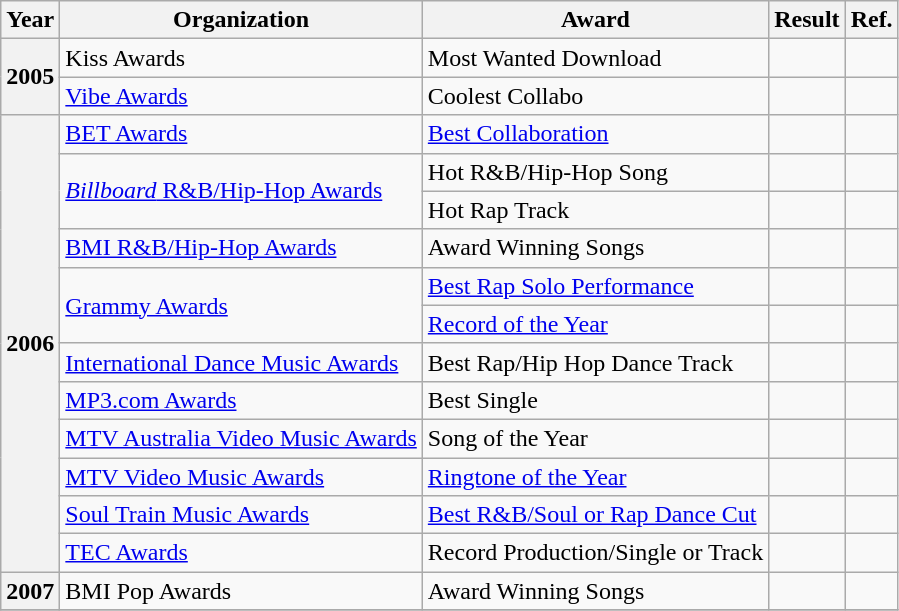<table class="wikitable plainrowheaders sortable">
<tr>
<th scope="col">Year</th>
<th scope="col">Organization</th>
<th scope="col">Award</th>
<th scope="col">Result</th>
<th scope="col" class="unsortable">Ref.</th>
</tr>
<tr>
<th scope="row" rowspan="2">2005</th>
<td>Kiss Awards</td>
<td>Most Wanted Download</td>
<td></td>
<td style="text-align:center;"></td>
</tr>
<tr>
<td><a href='#'>Vibe Awards</a></td>
<td>Coolest Collabo</td>
<td></td>
<td style="text-align:center;"></td>
</tr>
<tr>
<th scope="row" rowspan="12">2006</th>
<td><a href='#'>BET Awards</a></td>
<td><a href='#'>Best Collaboration</a></td>
<td></td>
<td style="text-align:center;"></td>
</tr>
<tr>
<td rowspan="2"><a href='#'><em>Billboard</em> R&B/Hip-Hop Awards</a></td>
<td>Hot R&B/Hip-Hop Song</td>
<td></td>
<td style="text-align:center;"></td>
</tr>
<tr>
<td>Hot Rap Track</td>
<td></td>
<td style="text-align:center;"></td>
</tr>
<tr>
<td><a href='#'>BMI R&B/Hip-Hop Awards</a></td>
<td>Award Winning Songs</td>
<td></td>
<td style="text-align:center;"></td>
</tr>
<tr>
<td rowspan="2"><a href='#'>Grammy Awards</a></td>
<td><a href='#'>Best Rap Solo Performance</a></td>
<td></td>
<td style="text-align:center;"></td>
</tr>
<tr>
<td><a href='#'>Record of the Year</a></td>
<td></td>
<td style="text-align:center;"></td>
</tr>
<tr>
<td><a href='#'>International Dance Music Awards</a></td>
<td>Best Rap/Hip Hop Dance Track</td>
<td></td>
<td style="text-align:center;"></td>
</tr>
<tr>
<td><a href='#'>MP3.com Awards</a></td>
<td>Best Single</td>
<td></td>
<td style="text-align:center;"></td>
</tr>
<tr>
<td><a href='#'>MTV Australia Video Music Awards</a></td>
<td>Song of the Year</td>
<td></td>
<td style="text-align:center;"></td>
</tr>
<tr>
<td><a href='#'>MTV Video Music Awards</a></td>
<td><a href='#'>Ringtone of the Year</a></td>
<td></td>
<td style="text-align:center;"></td>
</tr>
<tr>
<td><a href='#'>Soul Train Music Awards</a></td>
<td><a href='#'>Best R&B/Soul or Rap Dance Cut</a></td>
<td></td>
<td style="text-align:center;"></td>
</tr>
<tr>
<td><a href='#'>TEC Awards</a></td>
<td>Record Production/Single or Track</td>
<td></td>
<td style="text-align:center;"></td>
</tr>
<tr>
<th scope="row">2007</th>
<td>BMI Pop Awards</td>
<td>Award Winning Songs</td>
<td></td>
<td style="text-align:center;"></td>
</tr>
<tr>
</tr>
</table>
